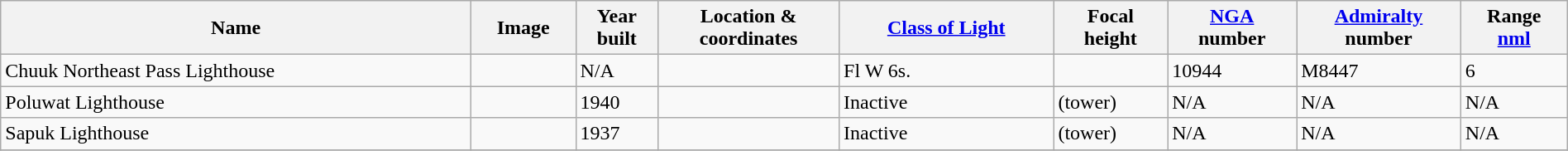<table class="wikitable sortable" style="width:100%">
<tr>
<th>Name</th>
<th>Image</th>
<th>Year<br>built</th>
<th>Location &<br> coordinates</th>
<th><a href='#'>Class of Light</a></th>
<th>Focal<br>height</th>
<th><a href='#'>NGA</a><br>number</th>
<th><a href='#'>Admiralty</a><br>number</th>
<th>Range<br><a href='#'>nml</a></th>
</tr>
<tr>
<td>Chuuk Northeast Pass Lighthouse</td>
<td></td>
<td>N/A</td>
<td></td>
<td>Fl W 6s.</td>
<td></td>
<td>10944</td>
<td>M8447</td>
<td>6</td>
</tr>
<tr>
<td>Poluwat Lighthouse</td>
<td></td>
<td>1940</td>
<td></td>
<td>Inactive</td>
<td> (tower)</td>
<td>N/A</td>
<td>N/A</td>
<td>N/A</td>
</tr>
<tr>
<td>Sapuk Lighthouse</td>
<td></td>
<td>1937</td>
<td></td>
<td>Inactive</td>
<td> (tower)</td>
<td>N/A</td>
<td>N/A</td>
<td>N/A</td>
</tr>
<tr>
</tr>
</table>
